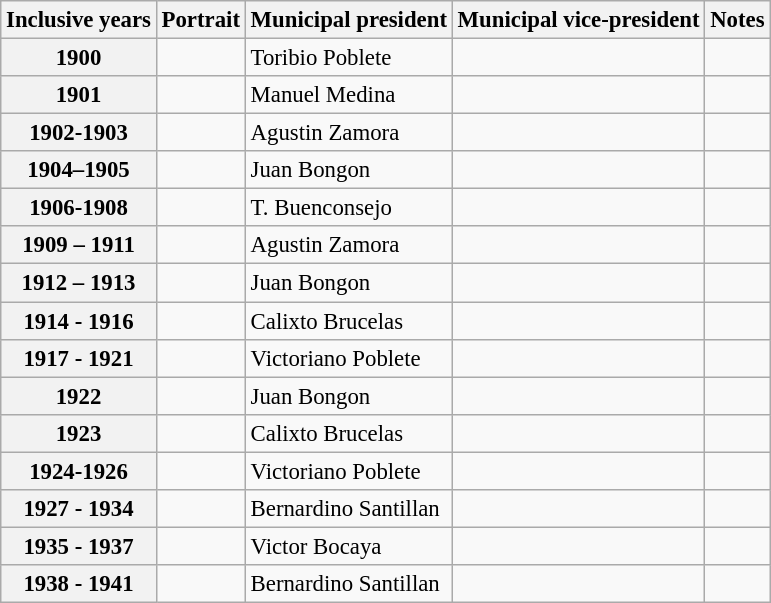<table class="wikitable collapsible autocollapse" style="font-size:95%">
<tr>
<th scope="col">Inclusive years</th>
<th scope="col">Portrait</th>
<th scope="col">Municipal president</th>
<th scope="col">Municipal vice-president</th>
<th scope="col">Notes</th>
</tr>
<tr>
<th scope="row">1900</th>
<td></td>
<td>Toribio Poblete</td>
<td></td>
<td></td>
</tr>
<tr>
<th scope="row">1901</th>
<td></td>
<td>Manuel Medina</td>
<td></td>
<td></td>
</tr>
<tr>
<th scope="row">1902-1903</th>
<td></td>
<td>Agustin Zamora</td>
<td></td>
</tr>
<tr>
<th scope="row">1904–1905</th>
<td></td>
<td>Juan Bongon</td>
<td></td>
<td></td>
</tr>
<tr>
<th scope="row">1906-1908</th>
<td></td>
<td>T. Buenconsejo</td>
<td></td>
<td></td>
</tr>
<tr>
<th scope="row">1909 – 1911</th>
<td></td>
<td>Agustin Zamora</td>
<td></td>
<td></td>
</tr>
<tr>
<th scope="row">1912 – 1913</th>
<td></td>
<td>Juan Bongon</td>
<td></td>
<td></td>
</tr>
<tr>
<th scope="row">1914 - 1916</th>
<td></td>
<td>Calixto Brucelas</td>
<td></td>
<td></td>
</tr>
<tr>
<th scope="row">1917 - 1921</th>
<td></td>
<td>Victoriano Poblete</td>
<td></td>
<td></td>
</tr>
<tr>
<th scope="row">1922</th>
<td></td>
<td>Juan Bongon</td>
<td></td>
<td></td>
</tr>
<tr>
<th scope="row">1923</th>
<td></td>
<td>Calixto Brucelas</td>
<td></td>
<td></td>
</tr>
<tr>
<th scope="row">1924-1926</th>
<td></td>
<td>Victoriano Poblete</td>
<td></td>
<td></td>
</tr>
<tr>
<th scope="row">1927 - 1934</th>
<td></td>
<td>Bernardino Santillan</td>
<td></td>
<td></td>
</tr>
<tr>
<th scope="row">1935 - 1937</th>
<td></td>
<td>Victor Bocaya</td>
<td></td>
<td></td>
</tr>
<tr>
<th scope="row">1938 - 1941</th>
<td></td>
<td>Bernardino Santillan</td>
<td></td>
<td></td>
</tr>
</table>
